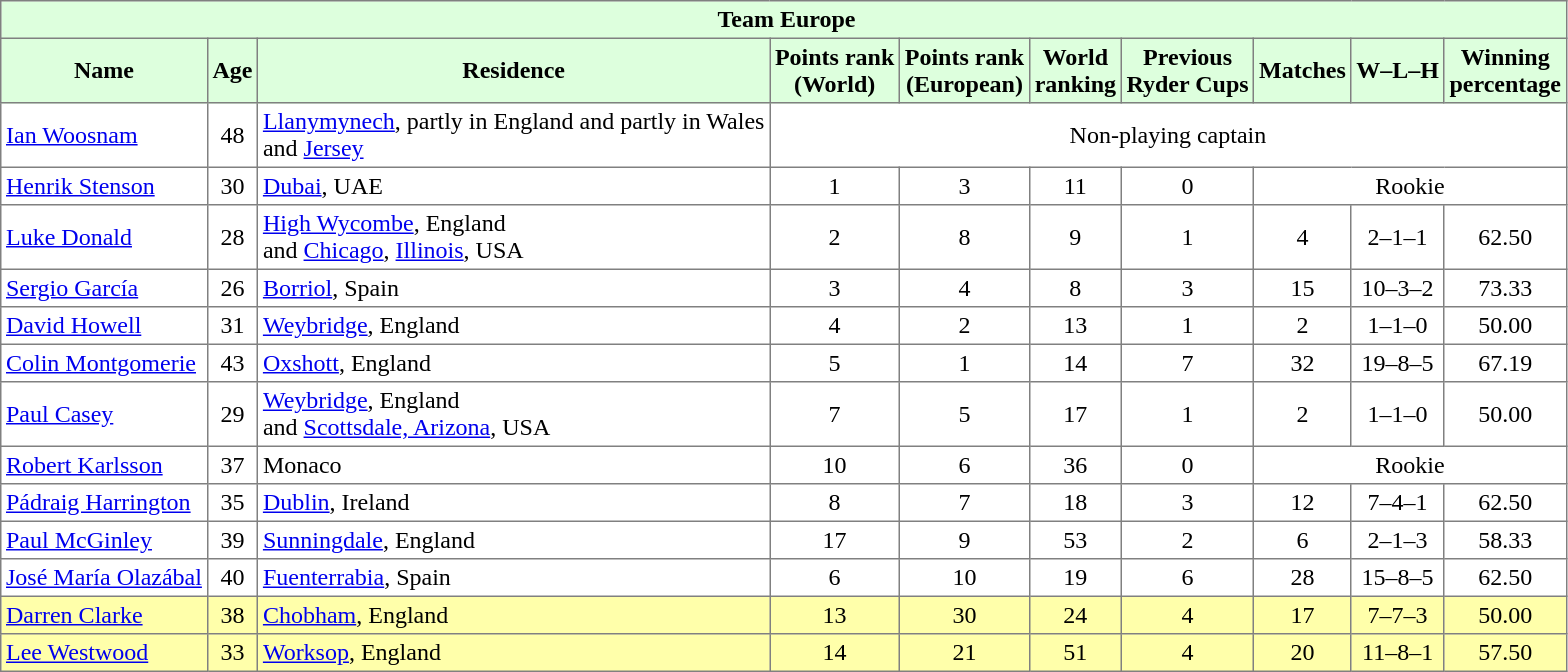<table border="1" cellpadding="3" style="border-collapse: collapse;text-align:center">
<tr style="background:#dfd;">
<td colspan="10"> <strong>Team Europe</strong></td>
</tr>
<tr style="background:#dfd;">
<th>Name</th>
<th>Age</th>
<th>Residence</th>
<th>Points rank<br>(World)</th>
<th>Points rank<br>(European)</th>
<th>World<br>ranking</th>
<th>Previous<br>Ryder Cups</th>
<th>Matches</th>
<th>W–L–H</th>
<th>Winning<br>percentage</th>
</tr>
<tr>
<td align=left> <a href='#'>Ian Woosnam</a></td>
<td>48</td>
<td align=left><a href='#'>Llanymynech</a>, partly in England and partly in Wales<br>and <a href='#'>Jersey</a></td>
<td colspan="7">Non-playing captain</td>
</tr>
<tr>
<td align=left> <a href='#'>Henrik Stenson</a></td>
<td>30</td>
<td align=left><a href='#'>Dubai</a>, UAE</td>
<td>1</td>
<td>3</td>
<td>11</td>
<td>0</td>
<td colspan="3">Rookie</td>
</tr>
<tr>
<td align=left> <a href='#'>Luke Donald</a></td>
<td>28</td>
<td align=left><a href='#'>High Wycombe</a>, England<br>and <a href='#'>Chicago</a>, <a href='#'>Illinois</a>, USA</td>
<td>2</td>
<td>8</td>
<td>9</td>
<td>1</td>
<td>4</td>
<td>2–1–1</td>
<td>62.50</td>
</tr>
<tr>
<td align=left> <a href='#'>Sergio García</a></td>
<td>26</td>
<td align=left><a href='#'>Borriol</a>, Spain</td>
<td>3</td>
<td>4</td>
<td>8</td>
<td>3</td>
<td>15</td>
<td>10–3–2</td>
<td>73.33</td>
</tr>
<tr>
<td align=left> <a href='#'>David Howell</a></td>
<td>31</td>
<td align=left><a href='#'>Weybridge</a>, England</td>
<td>4</td>
<td>2</td>
<td>13</td>
<td>1</td>
<td>2</td>
<td>1–1–0</td>
<td>50.00</td>
</tr>
<tr>
<td align=left> <a href='#'>Colin Montgomerie</a></td>
<td>43</td>
<td align=left><a href='#'>Oxshott</a>, England</td>
<td>5</td>
<td>1</td>
<td>14</td>
<td>7</td>
<td>32</td>
<td>19–8–5</td>
<td>67.19</td>
</tr>
<tr>
<td align=left> <a href='#'>Paul Casey</a></td>
<td>29</td>
<td align=left><a href='#'>Weybridge</a>, England<br>and <a href='#'>Scottsdale, Arizona</a>, USA</td>
<td>7</td>
<td>5</td>
<td>17</td>
<td>1</td>
<td>2</td>
<td>1–1–0</td>
<td>50.00</td>
</tr>
<tr>
<td align=left> <a href='#'>Robert Karlsson</a></td>
<td>37</td>
<td align=left>Monaco</td>
<td>10</td>
<td>6</td>
<td>36</td>
<td>0</td>
<td colspan="3">Rookie</td>
</tr>
<tr>
<td align=left> <a href='#'>Pádraig Harrington</a></td>
<td>35</td>
<td align=left><a href='#'>Dublin</a>, Ireland</td>
<td>8</td>
<td>7</td>
<td>18</td>
<td>3</td>
<td>12</td>
<td>7–4–1</td>
<td>62.50</td>
</tr>
<tr>
<td align=left> <a href='#'>Paul McGinley</a></td>
<td>39</td>
<td align=left><a href='#'>Sunningdale</a>, England</td>
<td>17</td>
<td>9</td>
<td>53</td>
<td>2</td>
<td>6</td>
<td>2–1–3</td>
<td>58.33</td>
</tr>
<tr>
<td align=left> <a href='#'>José María Olazábal</a></td>
<td>40</td>
<td align=left><a href='#'>Fuenterrabia</a>, Spain</td>
<td>6</td>
<td>10</td>
<td>19</td>
<td>6</td>
<td>28</td>
<td>15–8–5</td>
<td>62.50</td>
</tr>
<tr style="background:#ffa;">
<td align=left> <a href='#'>Darren Clarke</a></td>
<td>38</td>
<td align=left><a href='#'>Chobham</a>, England</td>
<td>13</td>
<td>30</td>
<td>24</td>
<td>4</td>
<td>17</td>
<td>7–7–3</td>
<td>50.00</td>
</tr>
<tr style="background:#ffa;">
<td align=left> <a href='#'>Lee Westwood</a></td>
<td>33</td>
<td align=left><a href='#'>Worksop</a>, England</td>
<td>14</td>
<td>21</td>
<td>51</td>
<td>4</td>
<td>20</td>
<td>11–8–1</td>
<td>57.50</td>
</tr>
</table>
